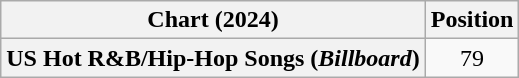<table class="wikitable plainrowheaders" style="text-align:center">
<tr>
<th scope="col">Chart (2024)</th>
<th scope="col">Position</th>
</tr>
<tr>
<th scope="row">US Hot R&B/Hip-Hop Songs (<em>Billboard</em>)</th>
<td>79</td>
</tr>
</table>
